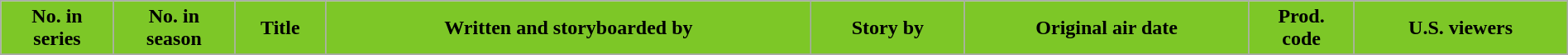<table class="wikitable plainrowheaders" style="width:100%; margin:auto;">
<tr>
<th style="background-color: #7dc727;">No. in<br>series</th>
<th style="background-color: #7dc727;">No. in<br>season</th>
<th style="background-color: #7dc727;">Title</th>
<th style="background-color: #7dc727;">Written and storyboarded by</th>
<th style="background-color: #7dc727;">Story by</th>
<th style="background-color: #7dc727;">Original air date</th>
<th style="background-color: #7dc727;">Prod.<br>code</th>
<th style="background-color: #7dc727;">U.S. viewers<br></th>
</tr>
<tr>
</tr>
</table>
